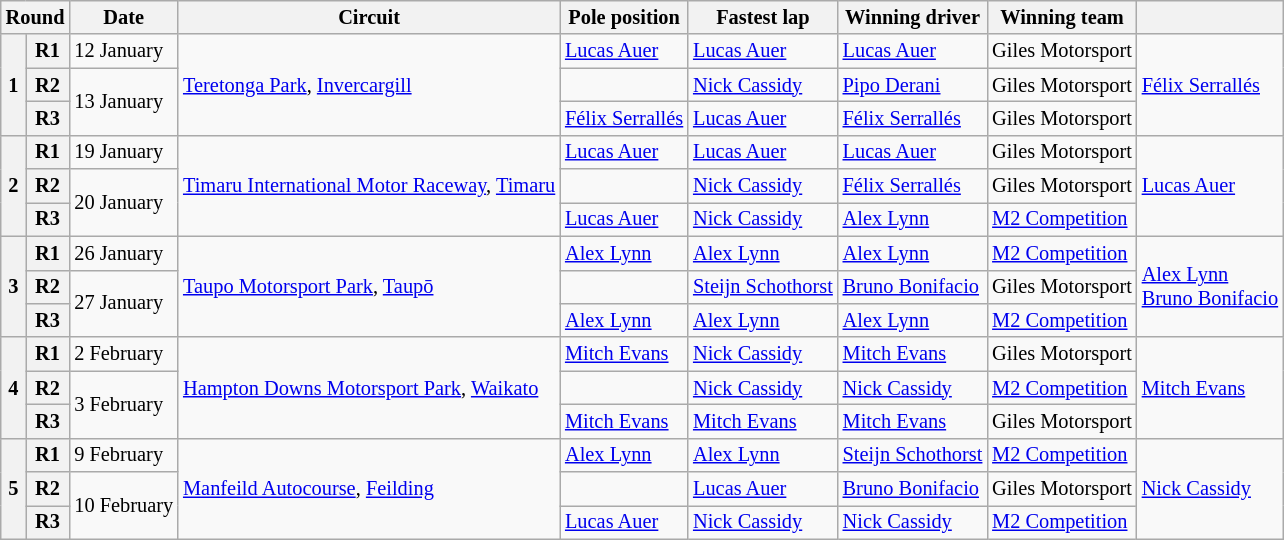<table class="wikitable" style="font-size: 85%">
<tr>
<th colspan=2>Round</th>
<th>Date</th>
<th>Circuit</th>
<th>Pole position</th>
<th>Fastest lap</th>
<th>Winning driver</th>
<th>Winning team</th>
<th></th>
</tr>
<tr>
<th rowspan=3>1</th>
<th>R1</th>
<td>12 January</td>
<td rowspan=3><a href='#'>Teretonga Park</a>, <a href='#'>Invercargill</a></td>
<td> <a href='#'>Lucas Auer</a></td>
<td> <a href='#'>Lucas Auer</a></td>
<td> <a href='#'>Lucas Auer</a></td>
<td>Giles Motorsport</td>
<td rowspan=3> <a href='#'>Félix Serrallés</a></td>
</tr>
<tr>
<th>R2</th>
<td rowspan=2>13 January</td>
<td></td>
<td> <a href='#'>Nick Cassidy</a></td>
<td> <a href='#'>Pipo Derani</a></td>
<td>Giles Motorsport</td>
</tr>
<tr>
<th>R3</th>
<td nowrap> <a href='#'>Félix Serrallés</a></td>
<td> <a href='#'>Lucas Auer</a></td>
<td> <a href='#'>Félix Serrallés</a></td>
<td>Giles Motorsport</td>
</tr>
<tr>
<th rowspan=3>2</th>
<th>R1</th>
<td>19 January</td>
<td rowspan=3 nowrap><a href='#'>Timaru International Motor Raceway</a>, <a href='#'>Timaru</a></td>
<td> <a href='#'>Lucas Auer</a></td>
<td> <a href='#'>Lucas Auer</a></td>
<td> <a href='#'>Lucas Auer</a></td>
<td>Giles Motorsport</td>
<td rowspan=3> <a href='#'>Lucas Auer</a></td>
</tr>
<tr>
<th>R2</th>
<td rowspan=2>20 January</td>
<td></td>
<td> <a href='#'>Nick Cassidy</a></td>
<td> <a href='#'>Félix Serrallés</a></td>
<td nowrap>Giles Motorsport</td>
</tr>
<tr>
<th>R3</th>
<td> <a href='#'>Lucas Auer</a></td>
<td> <a href='#'>Nick Cassidy</a></td>
<td> <a href='#'>Alex Lynn</a></td>
<td><a href='#'>M2 Competition</a></td>
</tr>
<tr>
<th rowspan=3>3</th>
<th>R1</th>
<td>26 January</td>
<td rowspan=3><a href='#'>Taupo Motorsport Park</a>, <a href='#'>Taupō</a></td>
<td> <a href='#'>Alex Lynn</a></td>
<td> <a href='#'>Alex Lynn</a></td>
<td> <a href='#'>Alex Lynn</a></td>
<td><a href='#'>M2 Competition</a></td>
<td rowspan=3 nowrap> <a href='#'>Alex Lynn</a><br> <a href='#'>Bruno Bonifacio</a></td>
</tr>
<tr>
<th>R2</th>
<td rowspan=2>27 January</td>
<td></td>
<td nowrap> <a href='#'>Steijn Schothorst</a></td>
<td> <a href='#'>Bruno Bonifacio</a></td>
<td>Giles Motorsport</td>
</tr>
<tr>
<th>R3</th>
<td> <a href='#'>Alex Lynn</a></td>
<td> <a href='#'>Alex Lynn</a></td>
<td> <a href='#'>Alex Lynn</a></td>
<td><a href='#'>M2 Competition</a></td>
</tr>
<tr>
<th rowspan=3>4</th>
<th>R1</th>
<td>2 February</td>
<td rowspan=3 nowrap><a href='#'>Hampton Downs Motorsport Park</a>, <a href='#'>Waikato</a></td>
<td> <a href='#'>Mitch Evans</a></td>
<td> <a href='#'>Nick Cassidy</a></td>
<td> <a href='#'>Mitch Evans</a></td>
<td>Giles Motorsport</td>
<td rowspan=3> <a href='#'>Mitch Evans</a></td>
</tr>
<tr>
<th>R2</th>
<td rowspan=2>3 February</td>
<td></td>
<td> <a href='#'>Nick Cassidy</a></td>
<td> <a href='#'>Nick Cassidy</a></td>
<td><a href='#'>M2 Competition</a></td>
</tr>
<tr>
<th>R3</th>
<td> <a href='#'>Mitch Evans</a></td>
<td> <a href='#'>Mitch Evans</a></td>
<td> <a href='#'>Mitch Evans</a></td>
<td>Giles Motorsport</td>
</tr>
<tr>
<th rowspan=3>5</th>
<th>R1</th>
<td>9 February</td>
<td rowspan=3><a href='#'>Manfeild Autocourse</a>, <a href='#'>Feilding</a></td>
<td> <a href='#'>Alex Lynn</a></td>
<td> <a href='#'>Alex Lynn</a></td>
<td nowrap> <a href='#'>Steijn Schothorst</a></td>
<td><a href='#'>M2 Competition</a></td>
<td rowspan=3> <a href='#'>Nick Cassidy</a></td>
</tr>
<tr>
<th>R2</th>
<td rowspan=2 nowrap>10 February</td>
<td></td>
<td> <a href='#'>Lucas Auer</a></td>
<td> <a href='#'>Bruno Bonifacio</a></td>
<td>Giles Motorsport</td>
</tr>
<tr>
<th>R3</th>
<td> <a href='#'>Lucas Auer</a></td>
<td> <a href='#'>Nick Cassidy</a></td>
<td> <a href='#'>Nick Cassidy</a></td>
<td><a href='#'>M2 Competition</a></td>
</tr>
</table>
